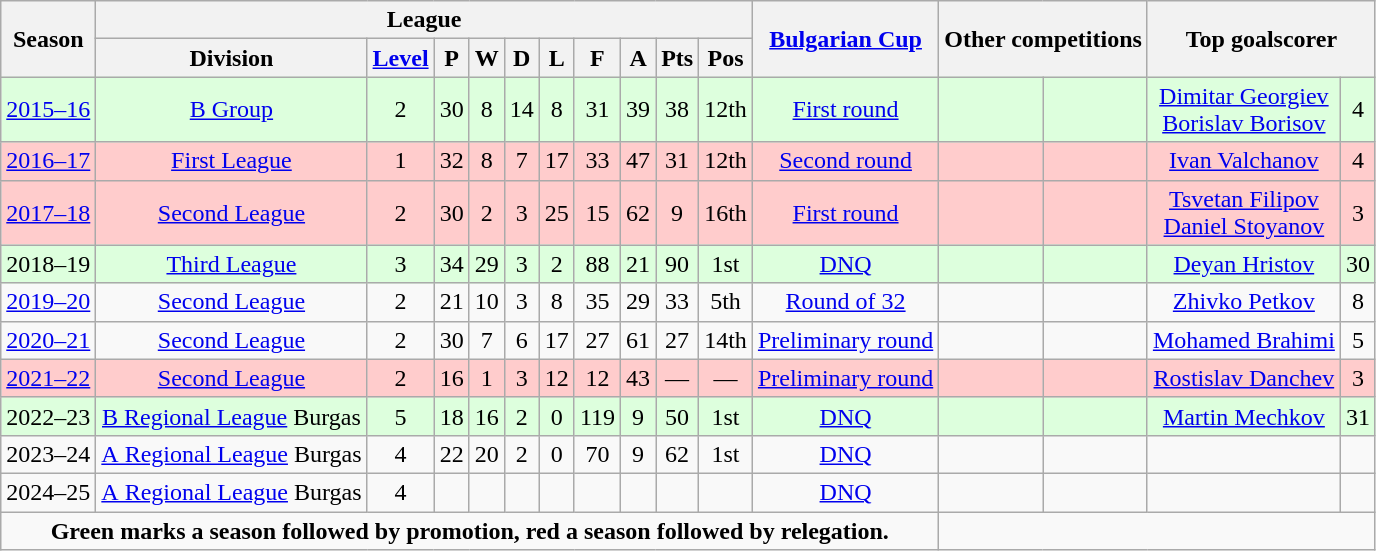<table class="wikitable plainrowheaders sortable" style="text-align: center">
<tr>
<th rowspan=2>Season</th>
<th colspan=10>League</th>
<th rowspan=2><a href='#'>Bulgarian Cup</a><br></th>
<th rowspan=2 colspan=2>Other competitions</th>
<th rowspan=2 colspan=2>Top goalscorer</th>
</tr>
<tr>
<th scope=col>Division</th>
<th scope=col><a href='#'>Level</a></th>
<th scope=col>P</th>
<th scope=col>W</th>
<th scope=col>D</th>
<th scope=col>L</th>
<th scope=col>F</th>
<th scope=col>A</th>
<th scope=col>Pts</th>
<th scope=col data-sort-type="number">Pos</th>
</tr>
<tr align="center" style="background-color:#DFD; padding:0.4em;">
<td><a href='#'>2015–16</a></td>
<td><a href='#'>B Group</a></td>
<td>2</td>
<td>30</td>
<td>8</td>
<td>14</td>
<td>8</td>
<td>31</td>
<td>39</td>
<td>38</td>
<td>12th </td>
<td><a href='#'>First round</a></td>
<td></td>
<td></td>
<td> <a href='#'>Dimitar Georgiev</a><br>  <a href='#'>Borislav Borisov</a></td>
<td>4</td>
</tr>
<tr align="center" style="background-color:#FCC;padding:0.4em">
<td><a href='#'>2016–17</a></td>
<td><a href='#'>First League</a></td>
<td>1</td>
<td>32</td>
<td>8</td>
<td>7</td>
<td>17</td>
<td>33</td>
<td>47</td>
<td>31</td>
<td>12th </td>
<td><a href='#'>Second round</a></td>
<td></td>
<td></td>
<td> <a href='#'>Ivan Valchanov</a></td>
<td>4</td>
</tr>
<tr align="center" style="background-color:#FCC;padding:0.4em">
<td><a href='#'>2017–18</a></td>
<td><a href='#'>Second League</a></td>
<td>2</td>
<td>30</td>
<td>2</td>
<td>3</td>
<td>25</td>
<td>15</td>
<td>62</td>
<td>9</td>
<td>16th </td>
<td><a href='#'>First round</a></td>
<td></td>
<td></td>
<td> <a href='#'>Tsvetan Filipov</a><br> <a href='#'>Daniel Stoyanov</a></td>
<td>3</td>
</tr>
<tr align="center" style="background-color:#DFD; padding:0.4em;">
<td>2018–19</td>
<td><a href='#'>Third League</a></td>
<td>3</td>
<td>34</td>
<td>29</td>
<td>3</td>
<td>2</td>
<td>88</td>
<td>21</td>
<td>90</td>
<td>1st </td>
<td><a href='#'>DNQ</a></td>
<td></td>
<td></td>
<td> <a href='#'>Deyan Hristov</a></td>
<td>30</td>
</tr>
<tr align="center">
<td><a href='#'>2019–20</a></td>
<td><a href='#'>Second League</a></td>
<td>2</td>
<td>21</td>
<td>10</td>
<td>3</td>
<td>8</td>
<td>35</td>
<td>29</td>
<td>33</td>
<td>5th</td>
<td><a href='#'>Round of 32</a></td>
<td></td>
<td></td>
<td> <a href='#'>Zhivko Petkov</a></td>
<td>8</td>
</tr>
<tr align="center">
<td><a href='#'>2020–21</a></td>
<td><a href='#'>Second League</a></td>
<td>2</td>
<td>30</td>
<td>7</td>
<td>6</td>
<td>17</td>
<td>27</td>
<td>61</td>
<td>27</td>
<td>14th</td>
<td><a href='#'>Preliminary round</a></td>
<td></td>
<td></td>
<td> <a href='#'>Mohamed Brahimi</a></td>
<td>5</td>
</tr>
<tr align="center" style="background-color:#FCC;padding:0.4em">
<td><a href='#'>2021–22</a></td>
<td><a href='#'>Second League</a></td>
<td>2</td>
<td>16</td>
<td>1</td>
<td>3</td>
<td>12</td>
<td>12</td>
<td>43</td>
<td>—</td>
<td>— </td>
<td><a href='#'>Preliminary round</a></td>
<td></td>
<td></td>
<td> <a href='#'>Rostislav Danchev</a></td>
<td>3</td>
</tr>
<tr align="center" style="background-color:#DFD; padding:0.4em;">
<td>2022–23</td>
<td><a href='#'>B Regional League</a> Burgas</td>
<td>5</td>
<td>18</td>
<td>16</td>
<td>2</td>
<td>0</td>
<td>119</td>
<td>9</td>
<td>50</td>
<td>1st </td>
<td><a href='#'>DNQ</a></td>
<td></td>
<td></td>
<td> <a href='#'>Martin Mechkov</a></td>
<td>31</td>
</tr>
<tr align="center">
<td>2023–24</td>
<td><a href='#'>А Regional League</a> Burgas</td>
<td>4</td>
<td>22</td>
<td>20</td>
<td>2</td>
<td>0</td>
<td>70</td>
<td>9</td>
<td>62</td>
<td>1st</td>
<td><a href='#'>DNQ</a></td>
<td></td>
<td></td>
<td></td>
<td></td>
</tr>
<tr align="center">
<td>2024–25</td>
<td><a href='#'>А Regional League</a> Burgas</td>
<td>4</td>
<td></td>
<td></td>
<td></td>
<td></td>
<td></td>
<td></td>
<td></td>
<td></td>
<td><a href='#'>DNQ</a></td>
<td></td>
<td></td>
<td></td>
<td></td>
</tr>
<tr>
<td colspan="12" align="center"><strong>Green marks a season followed by promotion, red a season followed by relegation.</strong></td>
</tr>
</table>
